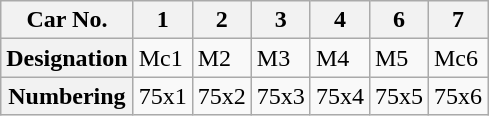<table class="wikitable">
<tr>
<th>Car No.</th>
<th>1</th>
<th>2</th>
<th>3</th>
<th>4</th>
<th>6</th>
<th>7</th>
</tr>
<tr>
<th>Designation</th>
<td>Mc1</td>
<td>M2</td>
<td>M3</td>
<td>M4</td>
<td>M5</td>
<td>Mc6</td>
</tr>
<tr>
<th>Numbering</th>
<td>75x1</td>
<td>75x2</td>
<td>75x3</td>
<td>75x4</td>
<td>75x5</td>
<td>75x6</td>
</tr>
</table>
